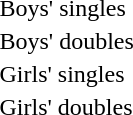<table>
<tr>
<td>Boys' singles</td>
<td></td>
<td></td>
<td></td>
</tr>
<tr>
<td>Boys' doubles</td>
<td></td>
<td></td>
<td></td>
</tr>
<tr>
<td>Girls' singles</td>
<td></td>
<td></td>
<td></td>
</tr>
<tr>
<td>Girls' doubles</td>
<td></td>
<td></td>
<td></td>
</tr>
</table>
